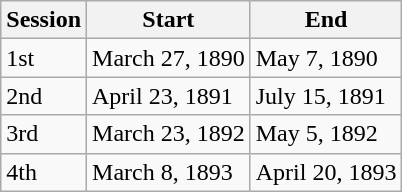<table class="wikitable">
<tr>
<th>Session</th>
<th>Start</th>
<th>End</th>
</tr>
<tr>
<td>1st</td>
<td>March 27, 1890</td>
<td>May 7, 1890</td>
</tr>
<tr>
<td>2nd</td>
<td>April 23, 1891</td>
<td>July 15, 1891</td>
</tr>
<tr>
<td>3rd</td>
<td>March 23, 1892</td>
<td>May 5, 1892</td>
</tr>
<tr>
<td>4th</td>
<td>March 8, 1893</td>
<td>April 20, 1893</td>
</tr>
</table>
